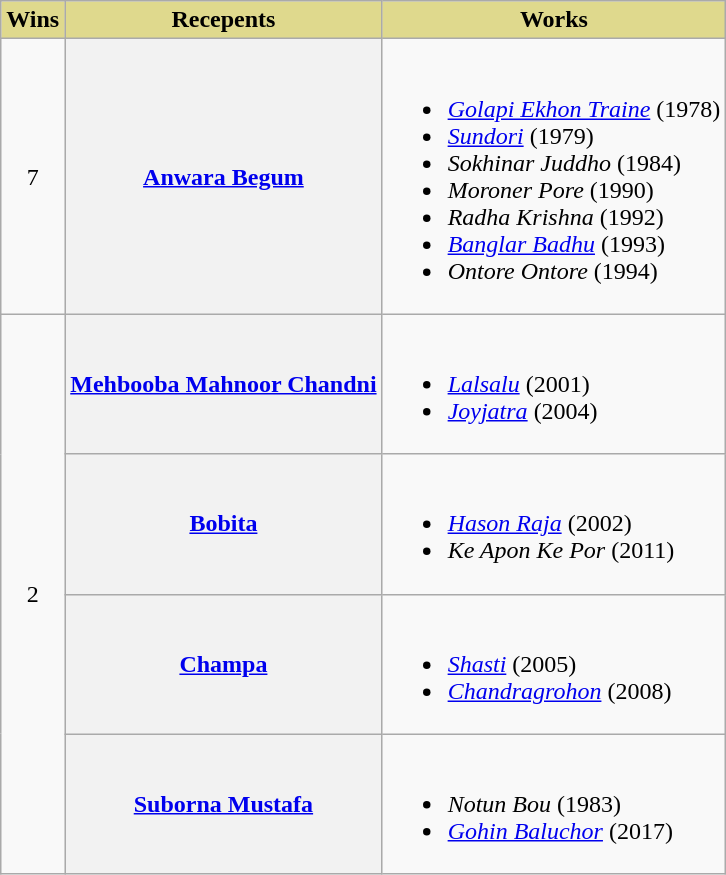<table class="wikitable">
<tr>
<th style="background:#DFD98D;">Wins</th>
<th style="background:#DFD98D;">Recepents</th>
<th style="background:#DFD98D;">Works</th>
</tr>
<tr>
<td style="text-align:center;">7</td>
<th scope="row"><a href='#'>Anwara Begum</a></th>
<td><br><ul><li><em><a href='#'>Golapi Ekhon Traine</a></em> (1978)</li><li><em><a href='#'>Sundori</a></em> (1979)</li><li><em>Sokhinar Juddho</em> (1984)</li><li><em>Moroner Pore</em> (1990)</li><li><em>Radha Krishna</em> (1992)</li><li><em><a href='#'>Banglar Badhu</a></em> (1993)</li><li><em>Ontore Ontore</em> (1994)</li></ul></td>
</tr>
<tr>
<td rowspan="4" style="text-align:center;">2</td>
<th scope="row"><a href='#'>Mehbooba Mahnoor Chandni</a></th>
<td><br><ul><li><em><a href='#'>Lalsalu</a></em> (2001)</li><li><em><a href='#'>Joyjatra</a></em> (2004)</li></ul></td>
</tr>
<tr>
<th scope="row"><a href='#'>Bobita</a></th>
<td><br><ul><li><em><a href='#'>Hason Raja</a></em> (2002)</li><li><em>Ke Apon Ke Por</em> (2011)</li></ul></td>
</tr>
<tr>
<th scope="row"><a href='#'>Champa</a></th>
<td><br><ul><li><em><a href='#'>Shasti</a></em> (2005)</li><li><em><a href='#'>Chandragrohon</a></em> (2008)</li></ul></td>
</tr>
<tr>
<th scope="row"><a href='#'>Suborna Mustafa</a></th>
<td><br><ul><li><em>Notun Bou</em> (1983)</li><li><em><a href='#'>Gohin Baluchor</a></em> (2017)</li></ul></td>
</tr>
</table>
